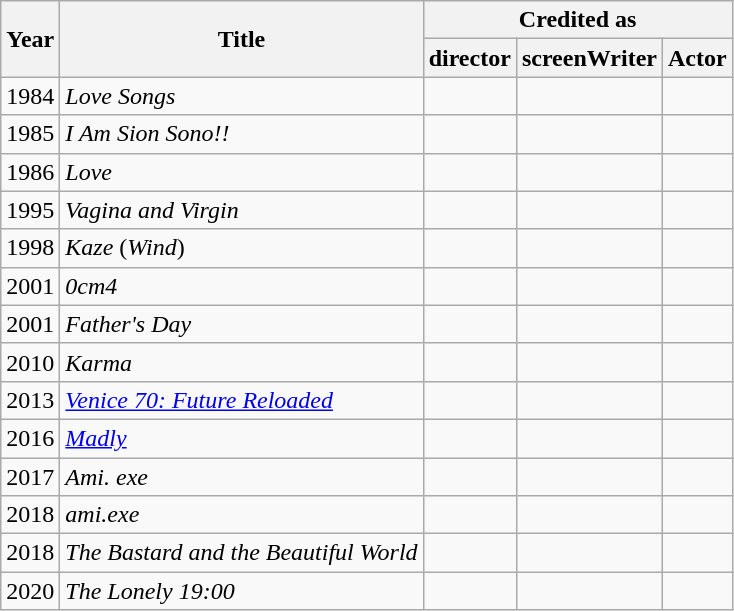<table class="wikitable">
<tr>
<th rowspan=2>Year</th>
<th rowspan=2>Title</th>
<th colspan=3>Credited as</th>
</tr>
<tr>
<th>director</th>
<th>screenWriter</th>
<th>Actor</th>
</tr>
<tr>
<td>1984</td>
<td><em>Love Songs</em></td>
<td></td>
<td></td>
<td></td>
</tr>
<tr>
<td>1985</td>
<td><em>I Am Sion Sono!!</em></td>
<td></td>
<td></td>
<td></td>
</tr>
<tr>
<td>1986</td>
<td><em>Love</em></td>
<td></td>
<td></td>
<td></td>
</tr>
<tr>
<td>1995</td>
<td><em>Vagina and Virgin</em></td>
<td></td>
<td></td>
<td></td>
</tr>
<tr>
<td>1998</td>
<td><em>Kaze</em> (<em>Wind</em>)</td>
<td></td>
<td></td>
<td></td>
</tr>
<tr>
<td>2001</td>
<td><em>0cm4</em></td>
<td></td>
<td></td>
<td></td>
</tr>
<tr>
<td>2001</td>
<td><em>Father's Day</em></td>
<td></td>
<td></td>
<td></td>
</tr>
<tr>
<td>2010</td>
<td><em>Karma</em></td>
<td></td>
<td></td>
<td></td>
</tr>
<tr>
<td>2013</td>
<td><em><a href='#'>Venice 70: Future Reloaded</a></em></td>
<td></td>
<td></td>
<td></td>
</tr>
<tr>
<td>2016</td>
<td><em><a href='#'>Madly</a></em></td>
<td></td>
<td></td>
<td></td>
</tr>
<tr>
<td>2017</td>
<td><em>Ami. exe</em></td>
<td></td>
<td></td>
<td></td>
</tr>
<tr>
<td>2018</td>
<td><em>ami.exe</em></td>
<td></td>
<td></td>
<td></td>
</tr>
<tr>
<td>2018</td>
<td><em>The Bastard and the Beautiful World</em></td>
<td></td>
<td></td>
<td></td>
</tr>
<tr>
<td>2020</td>
<td><em>The Lonely 19:00</em></td>
<td></td>
<td></td>
<td></td>
</tr>
</table>
